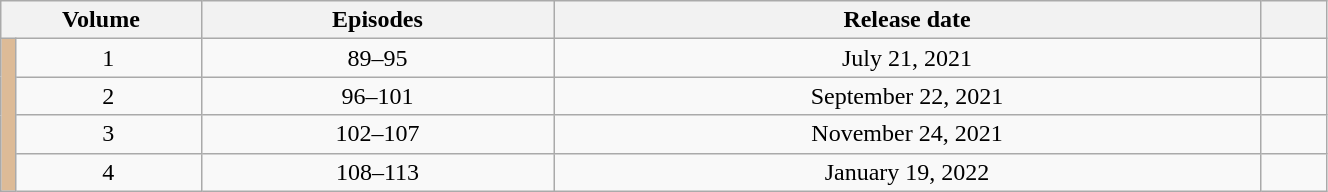<table class="wikitable" style="text-align:center; width: 70%;">
<tr>
<th colspan="2" width="15%">Volume</th>
<th>Episodes</th>
<th>Release date</th>
<th width="5%"></th>
</tr>
<tr>
<td rowspan="4" width="1%" style="background: #DDBB97"></td>
<td>1</td>
<td>89–95</td>
<td>July 21, 2021</td>
<td></td>
</tr>
<tr>
<td>2</td>
<td>96–101</td>
<td>September 22, 2021</td>
<td></td>
</tr>
<tr>
<td>3</td>
<td>102–107</td>
<td>November 24, 2021</td>
<td></td>
</tr>
<tr>
<td>4</td>
<td>108–113</td>
<td>January 19, 2022</td>
<td></td>
</tr>
</table>
